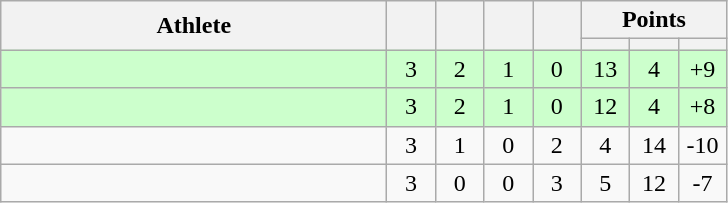<table class="wikitable" style="text-align: center; font-size:100% ">
<tr>
<th rowspan=2 width=250>Athlete</th>
<th rowspan=2 width=25></th>
<th rowspan=2 width=25></th>
<th rowspan=2 width=25></th>
<th rowspan=2 width=25></th>
<th colspan=3>Points</th>
</tr>
<tr>
<th width=25></th>
<th width=25></th>
<th width=25></th>
</tr>
<tr bgcolor="ccffcc">
<td align=left></td>
<td>3</td>
<td>2</td>
<td>1</td>
<td>0</td>
<td>13</td>
<td>4</td>
<td>+9</td>
</tr>
<tr bgcolor="ccffcc">
<td align=left></td>
<td>3</td>
<td>2</td>
<td>1</td>
<td>0</td>
<td>12</td>
<td>4</td>
<td>+8</td>
</tr>
<tr>
<td align=left></td>
<td>3</td>
<td>1</td>
<td>0</td>
<td>2</td>
<td>4</td>
<td>14</td>
<td>-10</td>
</tr>
<tr>
<td align=left></td>
<td>3</td>
<td>0</td>
<td>0</td>
<td>3</td>
<td>5</td>
<td>12</td>
<td>-7</td>
</tr>
</table>
